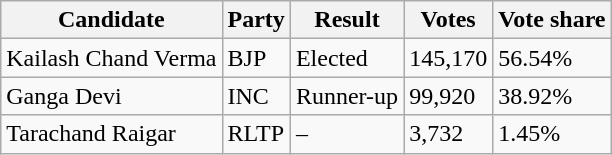<table class="wikitable">
<tr>
<th>Candidate</th>
<th>Party</th>
<th>Result</th>
<th>Votes</th>
<th>Vote share</th>
</tr>
<tr>
<td>Kailash Chand Verma</td>
<td>BJP</td>
<td>Elected</td>
<td>145,170</td>
<td>56.54%</td>
</tr>
<tr>
<td>Ganga Devi</td>
<td>INC</td>
<td>Runner-up</td>
<td>99,920</td>
<td>38.92%</td>
</tr>
<tr>
<td>Tarachand Raigar</td>
<td>RLTP</td>
<td>–</td>
<td>3,732</td>
<td>1.45%</td>
</tr>
</table>
